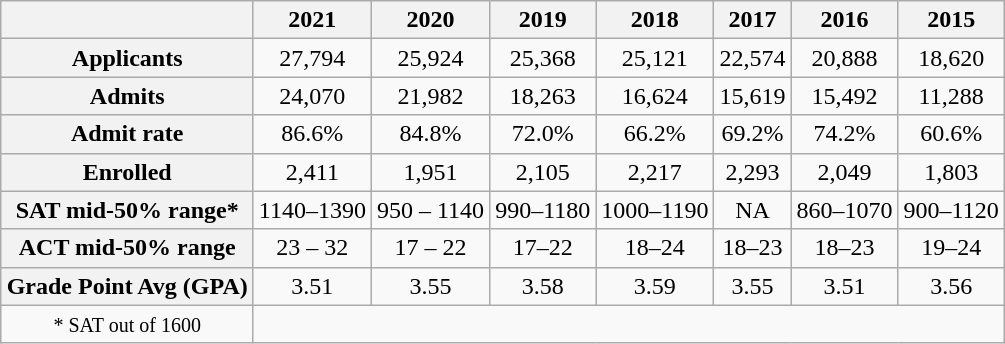<table class="wikitable" style="float:right; text-align:center; margin-left:1em;">
<tr>
<th> </th>
<th>2021</th>
<th>2020</th>
<th>2019</th>
<th>2018</th>
<th>2017</th>
<th>2016</th>
<th>2015</th>
</tr>
<tr align="center">
<th>Applicants</th>
<td>27,794</td>
<td>25,924</td>
<td>25,368</td>
<td>25,121</td>
<td>22,574</td>
<td>20,888</td>
<td>18,620</td>
</tr>
<tr align="center">
<th>Admits</th>
<td>24,070</td>
<td>21,982</td>
<td>18,263</td>
<td>16,624</td>
<td>15,619</td>
<td>15,492</td>
<td>11,288</td>
</tr>
<tr align="center">
<th>Admit rate</th>
<td>86.6%</td>
<td>84.8%</td>
<td>72.0%</td>
<td>66.2%</td>
<td>69.2%</td>
<td>74.2%</td>
<td>60.6%</td>
</tr>
<tr align="center">
<th>Enrolled</th>
<td>2,411</td>
<td>1,951</td>
<td>2,105</td>
<td>2,217</td>
<td>2,293</td>
<td>2,049</td>
<td>1,803</td>
</tr>
<tr align="center">
<th>SAT mid-50% range*</th>
<td>1140–1390</td>
<td>950 – 1140</td>
<td>990–1180</td>
<td>1000–1190</td>
<td>NA</td>
<td>860–1070</td>
<td>900–1120</td>
</tr>
<tr align="center">
<th>ACT mid-50% range</th>
<td>23 – 32</td>
<td>17 – 22</td>
<td>17–22</td>
<td>18–24</td>
<td>18–23</td>
<td>18–23</td>
<td>19–24</td>
</tr>
<tr align="center">
<th>Grade Point Avg (GPA)</th>
<td>3.51</td>
<td>3.55</td>
<td>3.58</td>
<td>3.59</td>
<td>3.55</td>
<td>3.51</td>
<td>3.56</td>
</tr>
<tr>
<td><small>* SAT out of 1600</small></td>
</tr>
</table>
